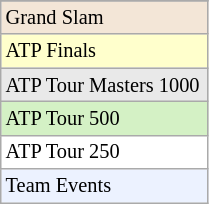<table class="wikitable" style="font-size:85%; width:11%;">
<tr>
</tr>
<tr style="background:#f3e6d7;">
<td>Grand Slam</td>
</tr>
<tr style="background:#ffc;">
<td>ATP Finals</td>
</tr>
<tr style="background:#e9e9e9;">
<td>ATP Tour Masters 1000</td>
</tr>
<tr style="background:#d4f1c5;">
<td>ATP Tour 500</td>
</tr>
<tr style="background:#fff;">
<td>ATP Tour 250</td>
</tr>
<tr style="background:#ecf2ff;">
<td>Team Events</td>
</tr>
</table>
